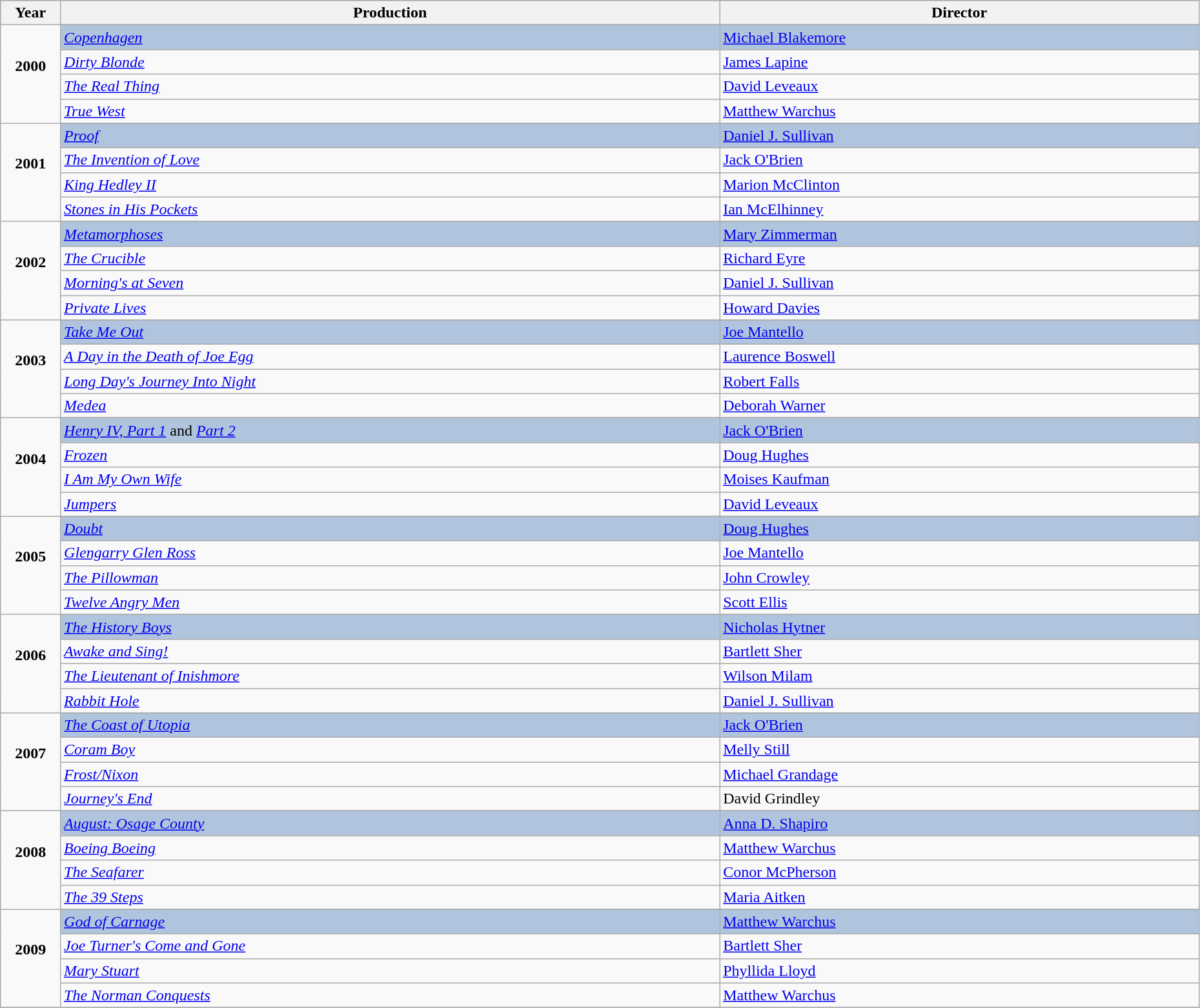<table class="wikitable" style="width:98%;">
<tr style="background:#bebebe;">
<th style="width:5%;">Year</th>
<th style="width:55%;">Production</th>
<th style="width:40%;">Director</th>
</tr>
<tr>
<td rowspan="5" align="center"><strong>2000</strong><br><br></td>
</tr>
<tr style="background:#B0C4DE">
<td><em><a href='#'>Copenhagen</a></em></td>
<td><a href='#'>Michael Blakemore</a></td>
</tr>
<tr>
<td><em><a href='#'>Dirty Blonde</a></em></td>
<td><a href='#'>James Lapine</a></td>
</tr>
<tr>
<td><em><a href='#'>The Real Thing</a></em></td>
<td><a href='#'>David Leveaux</a></td>
</tr>
<tr>
<td><em><a href='#'>True West</a></em></td>
<td><a href='#'>Matthew Warchus</a></td>
</tr>
<tr>
<td rowspan="5" align="center"><strong>2001</strong><br><br></td>
</tr>
<tr style="background:#B0C4DE">
<td><em><a href='#'>Proof</a></em></td>
<td><a href='#'>Daniel J. Sullivan</a></td>
</tr>
<tr>
<td><em><a href='#'>The Invention of Love</a></em></td>
<td><a href='#'>Jack O'Brien</a></td>
</tr>
<tr>
<td><em><a href='#'>King Hedley II</a></em></td>
<td><a href='#'>Marion McClinton</a></td>
</tr>
<tr>
<td><em><a href='#'>Stones in His Pockets</a></em></td>
<td><a href='#'>Ian McElhinney</a></td>
</tr>
<tr>
<td rowspan="5" align="center"><strong>2002</strong><br><br></td>
</tr>
<tr style="background:#B0C4DE">
<td><em><a href='#'>Metamorphoses</a></em></td>
<td><a href='#'>Mary Zimmerman</a></td>
</tr>
<tr>
<td><em><a href='#'>The Crucible</a></em></td>
<td><a href='#'>Richard Eyre</a></td>
</tr>
<tr>
<td><em><a href='#'>Morning's at Seven</a></em></td>
<td><a href='#'>Daniel J. Sullivan</a></td>
</tr>
<tr>
<td><em><a href='#'>Private Lives</a></em></td>
<td><a href='#'>Howard Davies</a></td>
</tr>
<tr>
<td rowspan="5" align="center"><strong>2003</strong><br><br></td>
</tr>
<tr style="background:#B0C4DE">
<td><em><a href='#'>Take Me Out</a></em></td>
<td><a href='#'>Joe Mantello</a></td>
</tr>
<tr>
<td><em><a href='#'>A Day in the Death of Joe Egg</a></em></td>
<td><a href='#'>Laurence Boswell</a></td>
</tr>
<tr>
<td><em><a href='#'>Long Day's Journey Into Night</a></em></td>
<td><a href='#'>Robert Falls</a></td>
</tr>
<tr>
<td><em><a href='#'>Medea</a></em></td>
<td><a href='#'>Deborah Warner</a></td>
</tr>
<tr>
<td rowspan="5" align="center"><strong>2004</strong><br><br></td>
</tr>
<tr style="background:#B0C4DE">
<td><em><a href='#'>Henry IV, Part 1</a></em> and <em><a href='#'>Part 2</a></em></td>
<td><a href='#'>Jack O'Brien</a></td>
</tr>
<tr>
<td><em><a href='#'>Frozen</a></em></td>
<td><a href='#'>Doug Hughes</a></td>
</tr>
<tr>
<td><em><a href='#'>I Am My Own Wife</a></em></td>
<td><a href='#'>Moises Kaufman</a></td>
</tr>
<tr>
<td><em><a href='#'>Jumpers</a></em></td>
<td><a href='#'>David Leveaux</a></td>
</tr>
<tr>
<td rowspan="5" align="center"><strong>2005</strong><br><br></td>
</tr>
<tr style="background:#B0C4DE">
<td><em><a href='#'>Doubt</a></em></td>
<td><a href='#'>Doug Hughes</a></td>
</tr>
<tr>
<td><em><a href='#'>Glengarry Glen Ross</a></em></td>
<td><a href='#'>Joe Mantello</a></td>
</tr>
<tr>
<td><em><a href='#'>The Pillowman</a></em></td>
<td><a href='#'>John Crowley</a></td>
</tr>
<tr>
<td><em><a href='#'>Twelve Angry Men</a></em></td>
<td><a href='#'>Scott Ellis</a></td>
</tr>
<tr>
<td rowspan="5" align="center"><strong>2006</strong><br><br></td>
</tr>
<tr style="background:#B0C4DE">
<td><em><a href='#'>The History Boys</a></em></td>
<td><a href='#'>Nicholas Hytner</a></td>
</tr>
<tr>
<td><em><a href='#'>Awake and Sing!</a></em></td>
<td><a href='#'>Bartlett Sher</a></td>
</tr>
<tr>
<td><em><a href='#'>The Lieutenant of Inishmore</a></em></td>
<td><a href='#'>Wilson Milam</a></td>
</tr>
<tr>
<td><em><a href='#'>Rabbit Hole</a></em></td>
<td><a href='#'>Daniel J. Sullivan</a></td>
</tr>
<tr>
<td rowspan="5" align="center"><strong>2007</strong><br><br></td>
</tr>
<tr style="background:#B0C4DE">
<td><em><a href='#'>The Coast of Utopia</a></em></td>
<td><a href='#'>Jack O'Brien</a></td>
</tr>
<tr>
<td><em><a href='#'>Coram Boy</a></em></td>
<td><a href='#'>Melly Still</a></td>
</tr>
<tr>
<td><em><a href='#'>Frost/Nixon</a></em></td>
<td><a href='#'>Michael Grandage</a></td>
</tr>
<tr>
<td><em><a href='#'>Journey's End</a></em></td>
<td>David Grindley</td>
</tr>
<tr>
<td rowspan="5" align="center"><strong>2008</strong><br><br></td>
</tr>
<tr style="background:#B0C4DE">
<td><em><a href='#'>August: Osage County</a></em></td>
<td><a href='#'>Anna D. Shapiro</a></td>
</tr>
<tr>
<td><em><a href='#'>Boeing Boeing</a></em></td>
<td><a href='#'>Matthew Warchus</a></td>
</tr>
<tr>
<td><em><a href='#'>The Seafarer</a></em></td>
<td><a href='#'>Conor McPherson</a></td>
</tr>
<tr>
<td><em><a href='#'>The 39 Steps</a></em></td>
<td><a href='#'>Maria Aitken</a></td>
</tr>
<tr>
<td rowspan="5" align="center"><strong>2009</strong><br><br></td>
</tr>
<tr style="background:#B0C4DE">
<td><em><a href='#'>God of Carnage</a></em></td>
<td><a href='#'>Matthew Warchus</a></td>
</tr>
<tr>
<td><em><a href='#'>Joe Turner's Come and Gone</a></em></td>
<td><a href='#'>Bartlett Sher</a></td>
</tr>
<tr>
<td><em><a href='#'>Mary Stuart</a></em></td>
<td><a href='#'>Phyllida Lloyd</a></td>
</tr>
<tr>
<td><em><a href='#'>The Norman Conquests</a></em></td>
<td><a href='#'>Matthew Warchus</a></td>
</tr>
<tr>
</tr>
</table>
